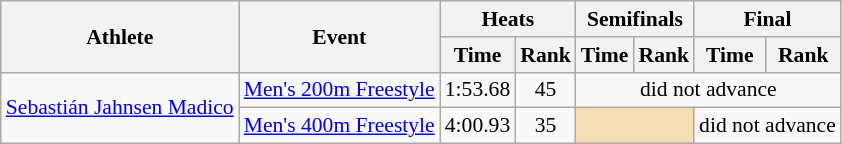<table class=wikitable style="font-size:90%">
<tr>
<th rowspan="2">Athlete</th>
<th rowspan="2">Event</th>
<th colspan="2">Heats</th>
<th colspan="2">Semifinals</th>
<th colspan="2">Final</th>
</tr>
<tr>
<th>Time</th>
<th>Rank</th>
<th>Time</th>
<th>Rank</th>
<th>Time</th>
<th>Rank</th>
</tr>
<tr>
<td rowspan="2"><a href='#'>Sebastián Jahnsen Madico</a></td>
<td><a href='#'>Men's 200m Freestyle</a></td>
<td align=center>1:53.68</td>
<td align=center>45</td>
<td align=center colspan=4>did not advance</td>
</tr>
<tr>
<td><a href='#'>Men's 400m Freestyle</a></td>
<td align=center>4:00.93</td>
<td align=center>35</td>
<td colspan= 2 bgcolor="wheat"></td>
<td align=center colspan=2>did not advance</td>
</tr>
</table>
